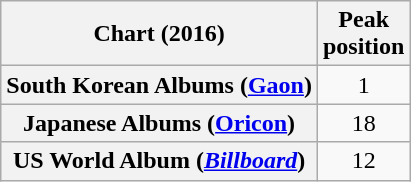<table class="wikitable sortable plainrowheaders" style="text-align:center">
<tr>
<th scope="col">Chart (2016)</th>
<th scope="col">Peak<br>position</th>
</tr>
<tr>
<th scope="row">South Korean Albums (<a href='#'>Gaon</a>)</th>
<td>1</td>
</tr>
<tr>
<th scope="row">Japanese Albums (<a href='#'>Oricon</a>)</th>
<td>18</td>
</tr>
<tr>
<th scope="row">US World Album (<a href='#'><em>Billboard</em></a>)</th>
<td>12</td>
</tr>
</table>
